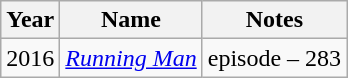<table class="wikitable">
<tr>
<th>Year</th>
<th>Name</th>
<th>Notes</th>
</tr>
<tr>
<td>2016</td>
<td><em><a href='#'>Running Man</a></em></td>
<td>episode – 283</td>
</tr>
</table>
